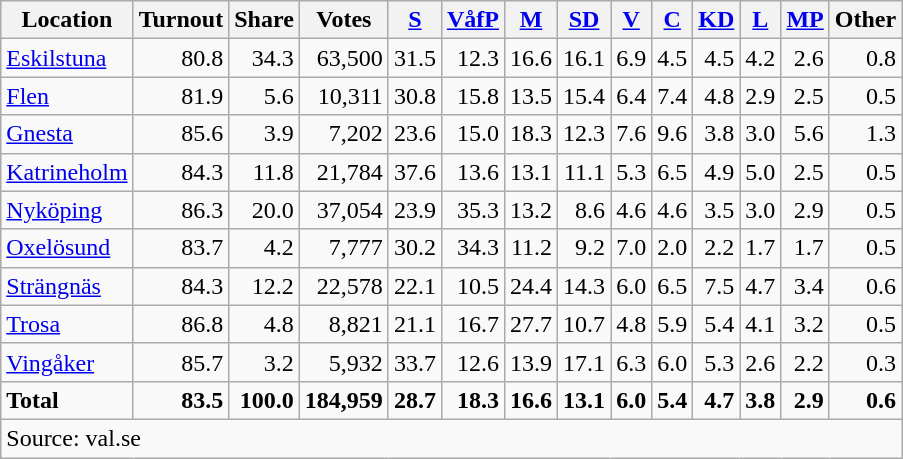<table class="wikitable sortable" style=text-align:right>
<tr>
<th>Location</th>
<th>Turnout</th>
<th>Share</th>
<th>Votes</th>
<th><a href='#'>S</a></th>
<th><a href='#'>VåfP</a></th>
<th><a href='#'>M</a></th>
<th><a href='#'>SD</a></th>
<th><a href='#'>V</a></th>
<th><a href='#'>C</a></th>
<th><a href='#'>KD</a></th>
<th><a href='#'>L</a></th>
<th><a href='#'>MP</a></th>
<th>Other</th>
</tr>
<tr>
<td align=left><a href='#'>Eskilstuna</a></td>
<td>80.8</td>
<td>34.3</td>
<td>63,500</td>
<td>31.5</td>
<td>12.3</td>
<td>16.6</td>
<td>16.1</td>
<td>6.9</td>
<td>4.5</td>
<td>4.5</td>
<td>4.2</td>
<td>2.6</td>
<td>0.8</td>
</tr>
<tr>
<td align=left><a href='#'>Flen</a></td>
<td>81.9</td>
<td>5.6</td>
<td>10,311</td>
<td>30.8</td>
<td>15.8</td>
<td>13.5</td>
<td>15.4</td>
<td>6.4</td>
<td>7.4</td>
<td>4.8</td>
<td>2.9</td>
<td>2.5</td>
<td>0.5</td>
</tr>
<tr>
<td align=left><a href='#'>Gnesta</a></td>
<td>85.6</td>
<td>3.9</td>
<td>7,202</td>
<td>23.6</td>
<td>15.0</td>
<td>18.3</td>
<td>12.3</td>
<td>7.6</td>
<td>9.6</td>
<td>3.8</td>
<td>3.0</td>
<td>5.6</td>
<td>1.3</td>
</tr>
<tr>
<td align=left><a href='#'>Katrineholm</a></td>
<td>84.3</td>
<td>11.8</td>
<td>21,784</td>
<td>37.6</td>
<td>13.6</td>
<td>13.1</td>
<td>11.1</td>
<td>5.3</td>
<td>6.5</td>
<td>4.9</td>
<td>5.0</td>
<td>2.5</td>
<td>0.5</td>
</tr>
<tr>
<td align=left><a href='#'>Nyköping</a></td>
<td>86.3</td>
<td>20.0</td>
<td>37,054</td>
<td>23.9</td>
<td>35.3</td>
<td>13.2</td>
<td>8.6</td>
<td>4.6</td>
<td>4.6</td>
<td>3.5</td>
<td>3.0</td>
<td>2.9</td>
<td>0.5</td>
</tr>
<tr>
<td align=left><a href='#'>Oxelösund</a></td>
<td>83.7</td>
<td>4.2</td>
<td>7,777</td>
<td>30.2</td>
<td>34.3</td>
<td>11.2</td>
<td>9.2</td>
<td>7.0</td>
<td>2.0</td>
<td>2.2</td>
<td>1.7</td>
<td>1.7</td>
<td>0.5</td>
</tr>
<tr>
<td align=left><a href='#'>Strängnäs</a></td>
<td>84.3</td>
<td>12.2</td>
<td>22,578</td>
<td>22.1</td>
<td>10.5</td>
<td>24.4</td>
<td>14.3</td>
<td>6.0</td>
<td>6.5</td>
<td>7.5</td>
<td>4.7</td>
<td>3.4</td>
<td>0.6</td>
</tr>
<tr>
<td align=left><a href='#'>Trosa</a></td>
<td>86.8</td>
<td>4.8</td>
<td>8,821</td>
<td>21.1</td>
<td>16.7</td>
<td>27.7</td>
<td>10.7</td>
<td>4.8</td>
<td>5.9</td>
<td>5.4</td>
<td>4.1</td>
<td>3.2</td>
<td>0.5</td>
</tr>
<tr>
<td align=left><a href='#'>Vingåker</a></td>
<td>85.7</td>
<td>3.2</td>
<td>5,932</td>
<td>33.7</td>
<td>12.6</td>
<td>13.9</td>
<td>17.1</td>
<td>6.3</td>
<td>6.0</td>
<td>5.3</td>
<td>2.6</td>
<td>2.2</td>
<td>0.3</td>
</tr>
<tr>
<td align=left><strong>Total</strong></td>
<td><strong>83.5</strong></td>
<td><strong>100.0</strong></td>
<td><strong>184,959</strong></td>
<td><strong>28.7</strong></td>
<td><strong>18.3</strong></td>
<td><strong>16.6</strong></td>
<td><strong>13.1</strong></td>
<td><strong>6.0</strong></td>
<td><strong>5.4</strong></td>
<td><strong>4.7</strong></td>
<td><strong>3.8</strong></td>
<td><strong>2.9</strong></td>
<td><strong>0.6</strong></td>
</tr>
<tr>
<td align=left colspan=16>Source: val.se </td>
</tr>
</table>
